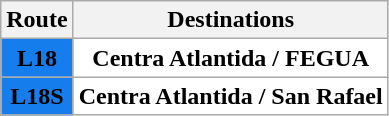<table class="wikitable">
<tr>
<th>Route</th>
<th>Destinations</th>
</tr>
<tr>
<th style="background-color:#157DEC;">L18</th>
<th style="background-color:white; ">Centra Atlantida / FEGUA</th>
</tr>
<tr>
<th style="background-color:#157DEC;">L18S</th>
<th style="background-color:white; ">Centra Atlantida / San Rafael</th>
</tr>
</table>
